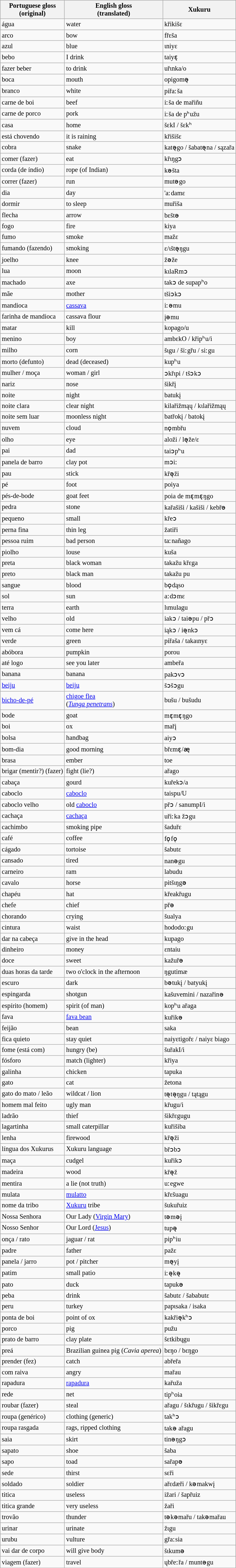<table class="wikitable sortable" style="font-size: 85%">
<tr>
<th>Portuguese gloss <br>(original)</th>
<th>English gloss <br>(translated)</th>
<th>Xukuru</th>
</tr>
<tr>
<td>água</td>
<td>water</td>
<td>křikišε</td>
</tr>
<tr>
<td>arco</td>
<td>bow</td>
<td>fřεša</td>
</tr>
<tr>
<td>azul</td>
<td>blue</td>
<td>ιniyε</td>
</tr>
<tr>
<td>bebo</td>
<td>I drink</td>
<td>taiyε̨</td>
</tr>
<tr>
<td>fazer beber</td>
<td>to drink</td>
<td>uřιnka/o</td>
</tr>
<tr>
<td>boca</td>
<td>mouth</td>
<td>opigomə̨</td>
</tr>
<tr>
<td>branco</td>
<td>white</td>
<td>piřaːša</td>
</tr>
<tr>
<td>carne de boi</td>
<td>beef</td>
<td>iːša de mařiñu</td>
</tr>
<tr>
<td>carne de porco</td>
<td>pork</td>
<td>iːša de pʰužu</td>
</tr>
<tr>
<td>casa</td>
<td>home</td>
<td>šεkI / šεkʰ</td>
</tr>
<tr>
<td>está chovendo</td>
<td>it is raining</td>
<td>křišišε</td>
</tr>
<tr>
<td>cobra</td>
<td>snake</td>
<td>katə̨go / šabatə̨na / sązařa</td>
</tr>
<tr>
<td>comer (fazer)</td>
<td>eat</td>
<td>křιŋgɔ</td>
</tr>
<tr>
<td>corda (de índio)</td>
<td>rope (of Indian)</td>
<td>kəšta</td>
</tr>
<tr>
<td>correr (fazer)</td>
<td>run</td>
<td>mutəgo</td>
</tr>
<tr>
<td>dia</td>
<td>day</td>
<td>'aːdamε</td>
</tr>
<tr>
<td>dormir</td>
<td>to sleep</td>
<td>muřiša</td>
</tr>
<tr>
<td>flecha</td>
<td>arrow</td>
<td>bεštə</td>
</tr>
<tr>
<td>fogo</td>
<td>fire</td>
<td>kiya</td>
</tr>
<tr>
<td>fumo</td>
<td>smoke</td>
<td>mažε</td>
</tr>
<tr>
<td>fumando (fazendo)</td>
<td>smoking</td>
<td>ε/ιštə̨ŋgu</td>
</tr>
<tr>
<td>joelho</td>
<td>knee</td>
<td>žəže</td>
</tr>
<tr>
<td>lua</td>
<td>moon</td>
<td>kιlaRmɔ</td>
</tr>
<tr>
<td>machado</td>
<td>axe</td>
<td>takɔ de supapʰo</td>
</tr>
<tr>
<td>mãe</td>
<td>mother</td>
<td>tšiɔkɔ</td>
</tr>
<tr>
<td>mandioca</td>
<td><a href='#'>cassava</a></td>
<td>iːəmu</td>
</tr>
<tr>
<td>farinha de mandioca</td>
<td>cassava flour</td>
<td>įəmu</td>
</tr>
<tr>
<td>matar</td>
<td>kill</td>
<td>kopago/u</td>
</tr>
<tr>
<td>menino</td>
<td>boy</td>
<td>ambεkO / křipʰu/i</td>
</tr>
<tr>
<td>milho</td>
<td>corn</td>
<td>šιgu / šiːgřu / siːgu</td>
</tr>
<tr>
<td>morto (defunto)</td>
<td>dead (deceased)</td>
<td>kupʰu</td>
</tr>
<tr>
<td>mulher / moça</td>
<td>woman / girl</td>
<td>ɔkřιpi / tšɔkɔ</td>
</tr>
<tr>
<td>nariz</td>
<td>nose</td>
<td>šikřį</td>
</tr>
<tr>
<td>noite</td>
<td>night</td>
<td>batukį</td>
</tr>
<tr>
<td>noite clara</td>
<td>clear night</td>
<td>kilařižmąų / kιlařižmąų</td>
</tr>
<tr>
<td>noite sem luar</td>
<td>moonless night</td>
<td>batřokį / batokį</td>
</tr>
<tr>
<td>nuvem</td>
<td>cloud</td>
<td>nǫmbřu</td>
</tr>
<tr>
<td>olho</td>
<td>eye</td>
<td>aloži / lə̨že/ε</td>
</tr>
<tr>
<td>pai</td>
<td>dad</td>
<td>taiɔpʰu</td>
</tr>
<tr>
<td>panela de barro</td>
<td>clay pot</td>
<td>mɔiː</td>
</tr>
<tr>
<td>pau</td>
<td>stick</td>
<td>křə̨ži</td>
</tr>
<tr>
<td>pé</td>
<td>foot</td>
<td>poiya</td>
</tr>
<tr>
<td>pés-de-bode</td>
<td>goat feet</td>
<td>poia de mε̨mε̨ŋgo</td>
</tr>
<tr>
<td>pedra</td>
<td>stone</td>
<td>kařašiši / kašiši / kebřə</td>
</tr>
<tr>
<td>pequeno</td>
<td>small</td>
<td>křeɔ</td>
</tr>
<tr>
<td>perna fina</td>
<td>thin leg</td>
<td>žatiři</td>
</tr>
<tr>
<td>pessoa ruim</td>
<td>bad person</td>
<td>taːnañago</td>
</tr>
<tr>
<td>piolho</td>
<td>louse</td>
<td>kuša</td>
</tr>
<tr>
<td>preta</td>
<td>black woman</td>
<td>takažu křεga</td>
</tr>
<tr>
<td>preto</td>
<td>black man</td>
<td>takažu pu</td>
</tr>
<tr>
<td>sangue</td>
<td>blood</td>
<td>bǫdąso</td>
</tr>
<tr>
<td>sol</td>
<td>sun</td>
<td>aːdɔmε</td>
</tr>
<tr>
<td>terra</td>
<td>earth</td>
<td>lιmulagu</td>
</tr>
<tr>
<td>velho</td>
<td>old</td>
<td>iakɔ / taiəpu / přɔ</td>
</tr>
<tr>
<td>vem cá</td>
<td>come here</td>
<td>iąkɔ / iə̨nkɔ</td>
</tr>
<tr>
<td>verde</td>
<td>green</td>
<td>piřaša / takaιnyε</td>
</tr>
<tr>
<td>abóbora</td>
<td>pumpkin</td>
<td>porou</td>
</tr>
<tr>
<td>até logo</td>
<td>see you later</td>
<td>ambeřa</td>
</tr>
<tr>
<td>banana</td>
<td>banana</td>
<td>pakɔvɔ</td>
</tr>
<tr>
<td><a href='#'>beiju</a></td>
<td><a href='#'>beiju</a></td>
<td>šɔšɔgu</td>
</tr>
<tr>
<td><a href='#'>bicho-de-pé</a></td>
<td><a href='#'>chigoe flea</a> <br>(<em><a href='#'>Tunga penetrans</a></em>)</td>
<td>bušu / bušudu</td>
</tr>
<tr>
<td>bode</td>
<td>goat</td>
<td>mε̨mε̨ŋgo</td>
</tr>
<tr>
<td>boi</td>
<td>ox</td>
<td>mařį</td>
</tr>
<tr>
<td>bolsa</td>
<td>handbag</td>
<td>aiyɔ</td>
</tr>
<tr>
<td>bom-dia</td>
<td>good morning</td>
<td>břεmε̨/æ̨</td>
</tr>
<tr>
<td>brasa</td>
<td>ember</td>
<td>toe</td>
</tr>
<tr>
<td>brigar (mentir?) (fazer)</td>
<td>fight (lie?)</td>
<td>ařago</td>
</tr>
<tr>
<td>cabaça</td>
<td>gourd</td>
<td>kuřekɔ/a</td>
</tr>
<tr>
<td>caboclo</td>
<td><a href='#'>caboclo</a></td>
<td>taispu/U</td>
</tr>
<tr>
<td>caboclo velho</td>
<td>old <a href='#'>caboclo</a></td>
<td>přɔ / sanumpI/i</td>
</tr>
<tr>
<td>cachaça</td>
<td><a href='#'>cachaça</a></td>
<td>uřiːka žɔgu</td>
</tr>
<tr>
<td>cachimbo</td>
<td>smoking pipe</td>
<td>šaduřε</td>
</tr>
<tr>
<td>café</td>
<td>coffee</td>
<td>fǫfǫ</td>
</tr>
<tr>
<td>cágado</td>
<td>tortoise</td>
<td>šabutε</td>
</tr>
<tr>
<td>cansado</td>
<td>tired</td>
<td>nanəgu</td>
</tr>
<tr>
<td>carneiro</td>
<td>ram</td>
<td>labudu</td>
</tr>
<tr>
<td>cavalo</td>
<td>horse</td>
<td>pitšιŋgə</td>
</tr>
<tr>
<td>chapéu</td>
<td>hat</td>
<td>křeakřugu</td>
</tr>
<tr>
<td>chefe</td>
<td>chief</td>
<td>přə</td>
</tr>
<tr>
<td>chorando</td>
<td>crying</td>
<td>šualya</td>
</tr>
<tr>
<td>cintura</td>
<td>waist</td>
<td>hododoːgu</td>
</tr>
<tr>
<td>dar na cabeça</td>
<td>give in the head</td>
<td>kupago</td>
</tr>
<tr>
<td>dinheiro</td>
<td>money</td>
<td>εntaiu</td>
</tr>
<tr>
<td>doce</td>
<td>sweet</td>
<td>kažuřə</td>
</tr>
<tr>
<td>duas horas da tarde</td>
<td>two o'clock in the afternoon</td>
<td>ŋgutimæ</td>
</tr>
<tr>
<td>escuro</td>
<td>dark</td>
<td>bətukį / batyukį</td>
</tr>
<tr>
<td>espingarda</td>
<td>shotgun</td>
<td>kašuvemini / nazařinə</td>
</tr>
<tr>
<td>espírito (homem)</td>
<td>spirit (of man)</td>
<td>kopʰu ařaga</td>
</tr>
<tr>
<td>fava</td>
<td><a href='#'>fava bean</a></td>
<td>kuřikə</td>
</tr>
<tr>
<td>feijão</td>
<td>bean</td>
<td>saka</td>
</tr>
<tr>
<td>fica quieto</td>
<td>stay quiet</td>
<td>naiyεtigořε / naiyε biago</td>
</tr>
<tr>
<td>fome (está com)</td>
<td>hungry (be)</td>
<td>šuřakI/i</td>
</tr>
<tr>
<td>fósforo</td>
<td>match (lighter)</td>
<td>křiya</td>
</tr>
<tr>
<td>galinha</td>
<td>chicken</td>
<td>tapuka</td>
</tr>
<tr>
<td>gato</td>
<td>cat</td>
<td>žetona</td>
</tr>
<tr>
<td>gato do mato / leão</td>
<td>wildcat / lion</td>
<td>tə̨tə̨ŋgu / tątągu</td>
</tr>
<tr>
<td>homem mal feito</td>
<td>ugly man</td>
<td>křugu/i</td>
</tr>
<tr>
<td>ladrão</td>
<td>thief</td>
<td>šikřεgugu</td>
</tr>
<tr>
<td>lagartinha</td>
<td>small caterpillar</td>
<td>kuřišiba</td>
</tr>
<tr>
<td>lenha</td>
<td>firewood</td>
<td>křə̨ži</td>
</tr>
<tr>
<td>língua dos Xukurus</td>
<td>Xukuru language</td>
<td>břɔbɔ</td>
</tr>
<tr>
<td>maça</td>
<td>cudgel</td>
<td>kuřikɔ</td>
</tr>
<tr>
<td>madeira</td>
<td>wood</td>
<td>křə̨ž</td>
</tr>
<tr>
<td>mentira</td>
<td>a lie (not truth)</td>
<td>uːegwe</td>
</tr>
<tr>
<td>mulata</td>
<td><a href='#'>mulatto</a></td>
<td>křεšuagu</td>
</tr>
<tr>
<td>nome da tribo</td>
<td><a href='#'>Xukuru</a> tribe</td>
<td>šukuřuiz</td>
</tr>
<tr>
<td>Nossa Senhora</td>
<td>Our Lady (<a href='#'>Virgin Mary</a>)</td>
<td>təməį</td>
</tr>
<tr>
<td>Nosso Senhor</td>
<td>Our Lord (<a href='#'>Jesus</a>)</td>
<td>tupə̨</td>
</tr>
<tr>
<td>onça / rato</td>
<td>jaguar / rat</td>
<td>pipʰiu</td>
</tr>
<tr>
<td>padre</td>
<td>father</td>
<td>pažε</td>
</tr>
<tr>
<td>panela / jarro</td>
<td>pot / pitcher</td>
<td>mə̨yį</td>
</tr>
<tr>
<td>patim</td>
<td>small patio</td>
<td>iːə̨kə̨</td>
</tr>
<tr>
<td>pato</td>
<td>duck</td>
<td>tapukə</td>
</tr>
<tr>
<td>peba</td>
<td>drink</td>
<td>šabutε / šababutε</td>
</tr>
<tr>
<td>peru</td>
<td>turkey</td>
<td>papιsaka / isaka</td>
</tr>
<tr>
<td>ponta de boi</td>
<td>point of ox</td>
<td>kakřiə̨kʰɔ</td>
</tr>
<tr>
<td>porco</td>
<td>pig</td>
<td>pužu</td>
</tr>
<tr>
<td>prato de barro</td>
<td>clay plate</td>
<td>šεtkibųgu</td>
</tr>
<tr>
<td>preá</td>
<td>Brazilian guinea pig (<em>Cavia aperea</em>)</td>
<td>bεŋo / bεŋgo</td>
</tr>
<tr>
<td>prender (fez)</td>
<td>catch</td>
<td>abřeřa</td>
</tr>
<tr>
<td>com raiva</td>
<td>angry</td>
<td>mařau</td>
</tr>
<tr>
<td>rapadura</td>
<td><a href='#'>rapadura</a></td>
<td>kařuža</td>
</tr>
<tr>
<td>rede</td>
<td>net</td>
<td>tipʰoia</td>
</tr>
<tr>
<td>roubar (fazer)</td>
<td>steal</td>
<td>ařagu / šιkřugu / šikřεgu</td>
</tr>
<tr>
<td>roupa (genérico)</td>
<td>clothing (generic)</td>
<td>takʰɔ</td>
</tr>
<tr>
<td>roupa rasgada</td>
<td>rags, ripped clothing</td>
<td>takə ařagu</td>
</tr>
<tr>
<td>saia</td>
<td>skirt</td>
<td>tinəŋgɔ</td>
</tr>
<tr>
<td>sapato</td>
<td>shoe</td>
<td>šaba</td>
</tr>
<tr>
<td>sapo</td>
<td>toad</td>
<td>sařapə</td>
</tr>
<tr>
<td>sede</td>
<td>thirst</td>
<td>sεři</td>
</tr>
<tr>
<td>soldado</td>
<td>soldier</td>
<td>ařεdæři / kəmakwį</td>
</tr>
<tr>
<td>titica</td>
<td>useless</td>
<td>ižari / šapřuiz</td>
</tr>
<tr>
<td>titica grande</td>
<td>very useless</td>
<td>žaři</td>
</tr>
<tr>
<td>trovão</td>
<td>thunder</td>
<td>təkəmařu / takəmařau</td>
</tr>
<tr>
<td>urinar</td>
<td>urinate</td>
<td>žιgu</td>
</tr>
<tr>
<td>urubu</td>
<td>vulture</td>
<td>gřaːsia</td>
</tr>
<tr>
<td>vai dar de corpo</td>
<td>will give body</td>
<td>šιkumə</td>
</tr>
<tr>
<td>viagem (fazer)</td>
<td>travel</td>
<td>ųbřeːřa / muntəgu</td>
</tr>
</table>
